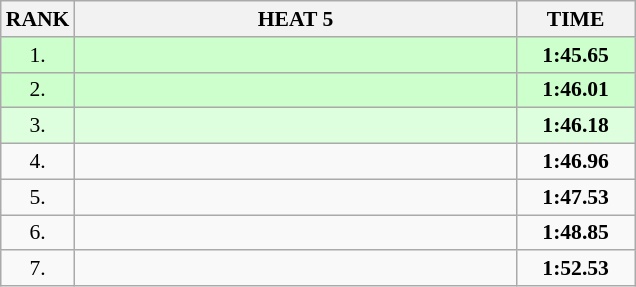<table class="wikitable" style="border-collapse: collapse; font-size: 90%;">
<tr>
<th>RANK</th>
<th style="width: 20em">HEAT 5</th>
<th style="width: 5em">TIME</th>
</tr>
<tr style="background:#ccffcc;">
<td align="center">1.</td>
<td></td>
<td align="center"><strong>1:45.65</strong></td>
</tr>
<tr style="background:#ccffcc;">
<td align="center">2.</td>
<td></td>
<td align="center"><strong>1:46.01</strong></td>
</tr>
<tr style="background:#ddffdd;">
<td align="center">3.</td>
<td></td>
<td align="center"><strong>1:46.18</strong></td>
</tr>
<tr>
<td align="center">4.</td>
<td></td>
<td align="center"><strong>1:46.96</strong></td>
</tr>
<tr>
<td align="center">5.</td>
<td></td>
<td align="center"><strong>1:47.53</strong></td>
</tr>
<tr>
<td align="center">6.</td>
<td></td>
<td align="center"><strong>1:48.85</strong></td>
</tr>
<tr>
<td align="center">7.</td>
<td></td>
<td align="center"><strong>1:52.53</strong></td>
</tr>
</table>
